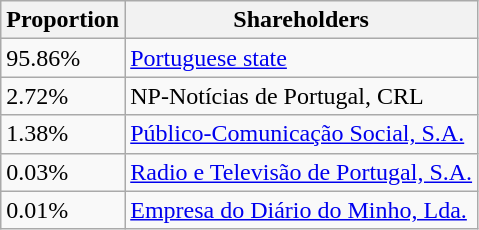<table class="wikitable" style="margin-bottom: 10px;">
<tr>
<th>Proportion</th>
<th>Shareholders</th>
</tr>
<tr>
<td>95.86%</td>
<td><a href='#'>Portuguese state</a></td>
</tr>
<tr>
<td>2.72%</td>
<td>NP-Notícias de Portugal, CRL</td>
</tr>
<tr>
<td>1.38%</td>
<td><a href='#'>Público-Comunicação Social, S.A.</a></td>
</tr>
<tr>
<td>0.03%</td>
<td><a href='#'>Radio e Televisão de Portugal, S.A.</a></td>
</tr>
<tr>
<td>0.01%</td>
<td><a href='#'>Empresa do Diário do Minho, Lda.</a></td>
</tr>
</table>
